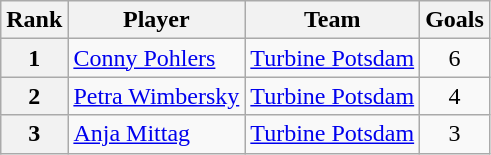<table class="wikitable">
<tr>
<th>Rank</th>
<th>Player</th>
<th>Team</th>
<th>Goals</th>
</tr>
<tr>
<th>1</th>
<td> <a href='#'>Conny Pohlers</a></td>
<td><a href='#'>Turbine Potsdam</a></td>
<td align=center>6</td>
</tr>
<tr>
<th>2</th>
<td> <a href='#'>Petra Wimbersky</a></td>
<td><a href='#'>Turbine Potsdam</a></td>
<td align=center>4</td>
</tr>
<tr>
<th>3</th>
<td> <a href='#'>Anja Mittag</a></td>
<td><a href='#'>Turbine Potsdam</a></td>
<td align=center>3</td>
</tr>
</table>
